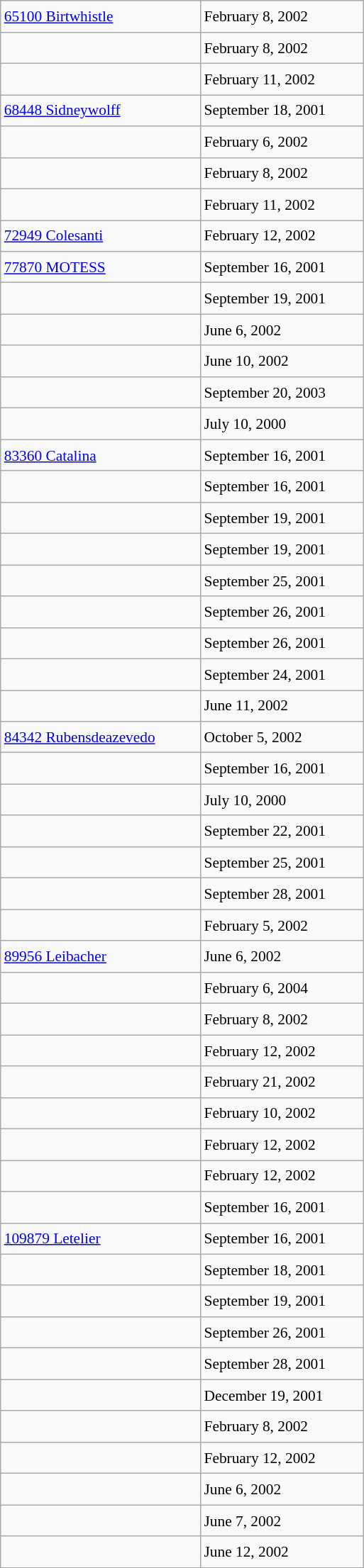<table class="wikitable" style="font-size: 89%; float: left; width: 24em; margin-right: 1em; line-height: 1.6em !important;  height: 1250px;">
<tr>
<td><a href='#'>65100 Birtwhistle</a></td>
<td>February 8, 2002</td>
</tr>
<tr>
<td></td>
<td>February 8, 2002</td>
</tr>
<tr>
<td></td>
<td>February 11, 2002</td>
</tr>
<tr>
<td><a href='#'>68448 Sidneywolff</a></td>
<td>September 18, 2001</td>
</tr>
<tr>
<td></td>
<td>February 6, 2002</td>
</tr>
<tr>
<td></td>
<td>February 8, 2002</td>
</tr>
<tr>
<td></td>
<td>February 11, 2002</td>
</tr>
<tr>
<td><a href='#'>72949 Colesanti</a></td>
<td>February 12, 2002</td>
</tr>
<tr>
<td><a href='#'>77870 MOTESS</a></td>
<td>September 16, 2001</td>
</tr>
<tr>
<td></td>
<td>September 19, 2001</td>
</tr>
<tr>
<td></td>
<td>June 6, 2002</td>
</tr>
<tr>
<td></td>
<td>June 10, 2002</td>
</tr>
<tr>
<td></td>
<td>September 20, 2003</td>
</tr>
<tr>
<td></td>
<td>July 10, 2000</td>
</tr>
<tr>
<td><a href='#'>83360 Catalina</a></td>
<td>September 16, 2001</td>
</tr>
<tr>
<td></td>
<td>September 16, 2001</td>
</tr>
<tr>
<td></td>
<td>September 19, 2001</td>
</tr>
<tr>
<td></td>
<td>September 19, 2001</td>
</tr>
<tr>
<td></td>
<td>September 25, 2001</td>
</tr>
<tr>
<td></td>
<td>September 26, 2001</td>
</tr>
<tr>
<td></td>
<td>September 26, 2001</td>
</tr>
<tr>
<td></td>
<td>September 24, 2001</td>
</tr>
<tr>
<td></td>
<td>June 11, 2002</td>
</tr>
<tr>
<td><a href='#'>84342 Rubensdeazevedo</a></td>
<td>October 5, 2002</td>
</tr>
<tr>
<td></td>
<td>September 16, 2001</td>
</tr>
<tr>
<td></td>
<td>July 10, 2000</td>
</tr>
<tr>
<td></td>
<td>September 22, 2001</td>
</tr>
<tr>
<td></td>
<td>September 25, 2001</td>
</tr>
<tr>
<td></td>
<td>September 28, 2001</td>
</tr>
<tr>
<td></td>
<td>February 5, 2002</td>
</tr>
<tr>
<td><a href='#'>89956 Leibacher</a></td>
<td>June 6, 2002</td>
</tr>
<tr>
<td></td>
<td>February 6, 2004</td>
</tr>
<tr>
<td></td>
<td>February 8, 2002</td>
</tr>
<tr>
<td></td>
<td>February 12, 2002</td>
</tr>
<tr>
<td></td>
<td>February 21, 2002</td>
</tr>
<tr>
<td></td>
<td>February 10, 2002</td>
</tr>
<tr>
<td></td>
<td>February 12, 2002</td>
</tr>
<tr>
<td></td>
<td>February 12, 2002</td>
</tr>
<tr>
<td></td>
<td>September 16, 2001</td>
</tr>
<tr>
<td><a href='#'>109879 Letelier</a></td>
<td>September 16, 2001</td>
</tr>
<tr>
<td></td>
<td>September 18, 2001</td>
</tr>
<tr>
<td></td>
<td>September 19, 2001</td>
</tr>
<tr>
<td></td>
<td>September 26, 2001</td>
</tr>
<tr>
<td></td>
<td>September 28, 2001</td>
</tr>
<tr>
<td></td>
<td>December 19, 2001</td>
</tr>
<tr>
<td></td>
<td>February 8, 2002</td>
</tr>
<tr>
<td></td>
<td>February 12, 2002</td>
</tr>
<tr>
<td></td>
<td>June 6, 2002</td>
</tr>
<tr>
<td></td>
<td>June 7, 2002</td>
</tr>
<tr>
<td></td>
<td>June 12, 2002</td>
</tr>
</table>
